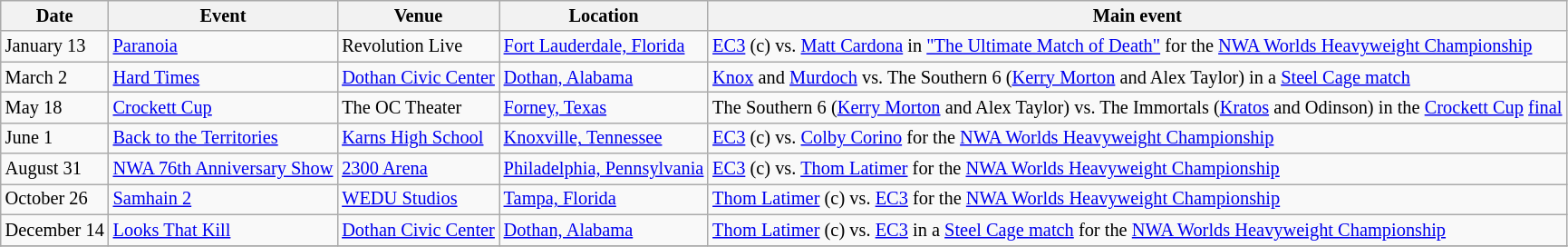<table class="sortable wikitable succession-box" style="font-size:85%;">
<tr>
<th>Date</th>
<th>Event</th>
<th>Venue</th>
<th>Location</th>
<th>Main event</th>
</tr>
<tr>
<td>January 13</td>
<td><a href='#'>Paranoia</a></td>
<td>Revolution Live</td>
<td><a href='#'>Fort Lauderdale, Florida</a></td>
<td><a href='#'>EC3</a> (c) vs. <a href='#'>Matt Cardona</a> in <a href='#'>"The Ultimate Match of Death"</a> for the <a href='#'>NWA Worlds Heavyweight Championship</a></td>
</tr>
<tr>
<td>March 2</td>
<td><a href='#'>Hard Times</a></td>
<td><a href='#'>Dothan Civic Center</a></td>
<td><a href='#'>Dothan, Alabama</a></td>
<td><a href='#'>Knox</a> and <a href='#'>Murdoch</a> vs. The Southern 6 (<a href='#'>Kerry Morton</a> and Alex Taylor) in a <a href='#'>Steel Cage match</a></td>
</tr>
<tr>
<td>May 18</td>
<td><a href='#'>Crockett Cup</a></td>
<td>The OC Theater</td>
<td><a href='#'>Forney, Texas</a></td>
<td>The Southern 6 (<a href='#'>Kerry Morton</a> and Alex Taylor) vs. The Immortals (<a href='#'>Kratos</a> and Odinson) in the <a href='#'>Crockett Cup</a> <a href='#'>final</a></td>
</tr>
<tr>
<td>June 1</td>
<td><a href='#'>Back to the Territories</a></td>
<td><a href='#'>Karns High School</a></td>
<td><a href='#'>Knoxville, Tennessee</a></td>
<td><a href='#'>EC3</a> (c) vs. <a href='#'>Colby Corino</a> for the <a href='#'>NWA Worlds Heavyweight Championship</a></td>
</tr>
<tr>
<td>August 31</td>
<td><a href='#'>NWA 76th Anniversary Show</a></td>
<td><a href='#'>2300 Arena</a></td>
<td><a href='#'>Philadelphia, Pennsylvania</a></td>
<td><a href='#'>EC3</a> (c) vs. <a href='#'>Thom Latimer</a> for the <a href='#'>NWA Worlds Heavyweight Championship</a></td>
</tr>
<tr>
<td>October 26</td>
<td><a href='#'>Samhain 2</a></td>
<td><a href='#'>WEDU Studios</a></td>
<td><a href='#'>Tampa, Florida</a></td>
<td><a href='#'>Thom Latimer</a> (c) vs. <a href='#'>EC3</a> for the <a href='#'>NWA Worlds Heavyweight Championship</a></td>
</tr>
<tr>
<td>December 14</td>
<td><a href='#'>Looks That Kill</a></td>
<td><a href='#'>Dothan Civic Center</a></td>
<td><a href='#'>Dothan, Alabama</a></td>
<td><a href='#'>Thom Latimer</a> (c) vs. <a href='#'>EC3</a> in a <a href='#'>Steel Cage match</a> for the <a href='#'>NWA Worlds Heavyweight Championship</a></td>
</tr>
<tr>
</tr>
</table>
